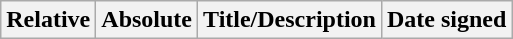<table class="wikitable">
<tr>
<th>Relative </th>
<th>Absolute </th>
<th>Title/Description</th>
<th>Date signed</th>
</tr>
</table>
